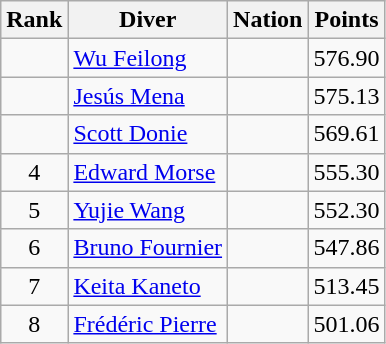<table class="wikitable sortable" style="text-align:center">
<tr>
<th>Rank</th>
<th>Diver</th>
<th>Nation</th>
<th>Points</th>
</tr>
<tr>
<td></td>
<td align=left><a href='#'>Wu Feilong</a></td>
<td align=left></td>
<td>576.90</td>
</tr>
<tr>
<td></td>
<td align=left><a href='#'>Jesús Mena</a></td>
<td align=left></td>
<td>575.13</td>
</tr>
<tr>
<td></td>
<td align=left><a href='#'>Scott Donie</a></td>
<td align=left></td>
<td>569.61</td>
</tr>
<tr>
<td>4</td>
<td align=left><a href='#'>Edward Morse</a></td>
<td align=left></td>
<td>555.30</td>
</tr>
<tr>
<td>5</td>
<td align=left><a href='#'>Yujie Wang</a></td>
<td align=left></td>
<td>552.30</td>
</tr>
<tr>
<td>6</td>
<td align=left><a href='#'>Bruno Fournier</a></td>
<td align=left></td>
<td>547.86</td>
</tr>
<tr>
<td>7</td>
<td align=left><a href='#'>Keita Kaneto</a></td>
<td align=left></td>
<td>513.45</td>
</tr>
<tr>
<td>8</td>
<td align=left><a href='#'>Frédéric Pierre</a></td>
<td align=left></td>
<td>501.06</td>
</tr>
</table>
